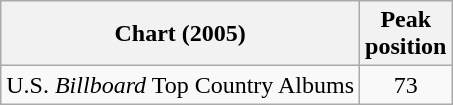<table class="wikitable">
<tr>
<th>Chart (2005)</th>
<th>Peak<br>position</th>
</tr>
<tr>
<td>U.S. <em>Billboard</em> Top Country Albums</td>
<td align="center">73</td>
</tr>
</table>
